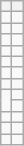<table class="wikitable">
<tr>
<th></th>
<th></th>
</tr>
<tr>
<td></td>
<td></td>
</tr>
<tr>
<td></td>
<td></td>
</tr>
<tr>
<td></td>
<td></td>
</tr>
<tr>
<td></td>
<td></td>
</tr>
<tr>
<td></td>
<td></td>
</tr>
<tr>
<td></td>
<td></td>
</tr>
<tr>
<td></td>
<td></td>
</tr>
<tr>
<td rowspan="2"></td>
<td></td>
</tr>
<tr>
<td></td>
</tr>
<tr>
<td></td>
<td></td>
</tr>
<tr>
<td></td>
<td></td>
</tr>
<tr>
<td></td>
<td></td>
</tr>
</table>
